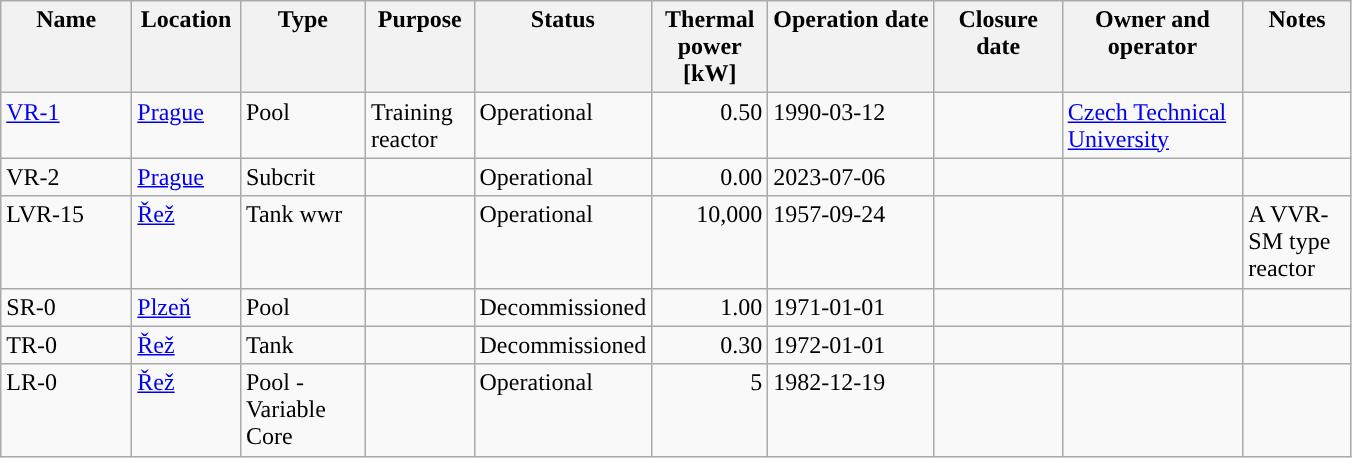<table class="wikitable" >
<tr valign="top">
<th width="80">Name</th>
<th width="65">Location</th>
<th width="76">Type</th>
<th width="65">Purpose</th>
<th width="91">Status</th>
<th width="70“">Thermal power [kW]</th>
<th width=„67“>Operation date</th>
<th width="78“">Closure date</th>
<th width="113“">Owner and operator</th>
<th width="65">Notes</th>
</tr>
<tr valign="top">
<td><a href='#'>VR-1</a></td>
<td><a href='#'>Prague</a></td>
<td>Pool</td>
<td>Training reactor</td>
<td>Operational</td>
<td align="right">0.50</td>
<td>1990-03-12</td>
<td> </td>
<td><a href='#'>Czech Technical University</a></td>
<td> </td>
</tr>
<tr valign="top">
<td>VR-2</td>
<td><a href='#'>Prague</a></td>
<td>Subcrit</td>
<td></td>
<td>Operational</td>
<td align="right">0.00</td>
<td>2023-07-06</td>
<td></td>
<td></td>
<td></td>
</tr>
<tr valign="top">
<td>LVR-15</td>
<td><a href='#'>Řež</a></td>
<td>Tank wwr</td>
<td></td>
<td>Operational</td>
<td align="right">10,000</td>
<td>1957-09-24</td>
<td></td>
<td></td>
<td>A VVR-SM type reactor</td>
</tr>
<tr valign="top">
<td>SR-0</td>
<td><a href='#'>Plzeň</a></td>
<td>Pool</td>
<td></td>
<td>Decommissioned</td>
<td align="right">1.00</td>
<td>1971-01-01</td>
<td></td>
<td></td>
<td></td>
</tr>
<tr valign="top">
<td>TR-0</td>
<td><a href='#'>Řež</a></td>
<td>Tank</td>
<td></td>
<td>Decommissioned</td>
<td align="right">0.30</td>
<td>1972-01-01</td>
<td></td>
<td></td>
<td></td>
</tr>
<tr valign="top">
<td>LR-0</td>
<td><a href='#'>Řež</a></td>
<td>Pool - Variable Core</td>
<td></td>
<td>Operational</td>
<td align="right">5</td>
<td>1982-12-19</td>
<td></td>
<td></td>
<td></td>
</tr>
</table>
